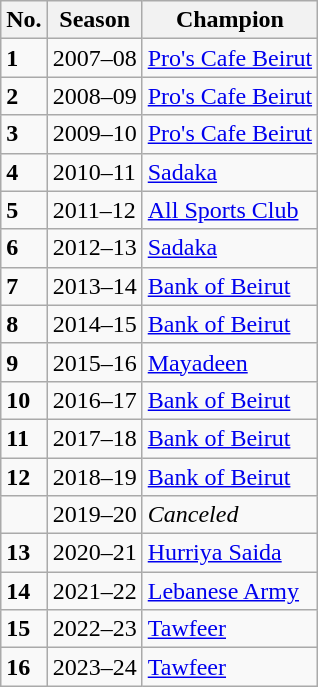<table class="wikitable">
<tr>
<th>No.</th>
<th>Season</th>
<th>Champion</th>
</tr>
<tr>
<td><strong>1</strong></td>
<td>2007–08</td>
<td><a href='#'>Pro's Cafe Beirut</a></td>
</tr>
<tr>
<td><strong>2</strong></td>
<td>2008–09</td>
<td><a href='#'>Pro's Cafe Beirut</a></td>
</tr>
<tr>
<td><strong>3</strong></td>
<td>2009–10</td>
<td><a href='#'>Pro's Cafe Beirut</a></td>
</tr>
<tr>
<td><strong>4</strong></td>
<td>2010–11</td>
<td><a href='#'>Sadaka</a></td>
</tr>
<tr>
<td><strong>5</strong></td>
<td>2011–12</td>
<td><a href='#'>All Sports Club</a></td>
</tr>
<tr>
<td><strong>6</strong></td>
<td>2012–13</td>
<td><a href='#'>Sadaka</a></td>
</tr>
<tr>
<td><strong>7</strong></td>
<td>2013–14</td>
<td><a href='#'>Bank of Beirut</a></td>
</tr>
<tr>
<td><strong>8</strong></td>
<td>2014–15</td>
<td><a href='#'>Bank of Beirut</a></td>
</tr>
<tr>
<td><strong>9</strong></td>
<td>2015–16</td>
<td><a href='#'>Mayadeen</a></td>
</tr>
<tr>
<td><strong>10</strong></td>
<td>2016–17</td>
<td><a href='#'>Bank of Beirut</a></td>
</tr>
<tr>
<td><strong>11</strong></td>
<td>2017–18</td>
<td><a href='#'>Bank of Beirut</a></td>
</tr>
<tr>
<td><strong>12</strong></td>
<td>2018–19</td>
<td><a href='#'>Bank of Beirut</a></td>
</tr>
<tr>
<td></td>
<td>2019–20</td>
<td><em>Canceled</em></td>
</tr>
<tr>
<td><strong>13</strong></td>
<td>2020–21</td>
<td><a href='#'>Hurriya Saida</a></td>
</tr>
<tr>
<td><strong>14</strong></td>
<td>2021–22</td>
<td><a href='#'>Lebanese Army</a></td>
</tr>
<tr>
<td><strong>15</strong></td>
<td>2022–23</td>
<td><a href='#'>Tawfeer</a></td>
</tr>
<tr>
<td><strong>16</strong></td>
<td>2023–24</td>
<td><a href='#'>Tawfeer</a></td>
</tr>
</table>
